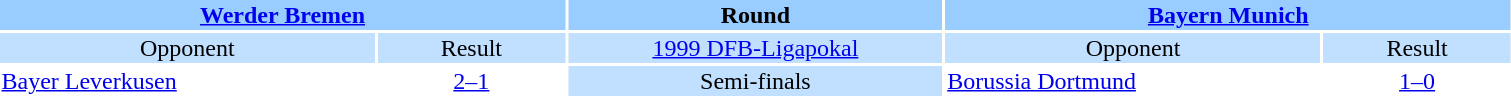<table style="width:80%; text-align:center;">
<tr style="vertical-align:top; background:#99CCFF;">
<th colspan="2"><a href='#'>Werder Bremen</a></th>
<th style="width:20%">Round</th>
<th colspan="2"><a href='#'>Bayern Munich</a></th>
</tr>
<tr style="vertical-align:top; background:#C1E0FF;">
<td style="width:20%">Opponent</td>
<td style="width:10%">Result</td>
<td><a href='#'>1999 DFB-Ligapokal</a></td>
<td style="width:20%">Opponent</td>
<td style="width:10%">Result</td>
</tr>
<tr>
<td align="left"><a href='#'>Bayer Leverkusen</a></td>
<td><a href='#'>2–1</a></td>
<td style="background:#C1E0FF;">Semi-finals</td>
<td align="left"><a href='#'>Borussia Dortmund</a></td>
<td><a href='#'>1–0</a></td>
</tr>
</table>
